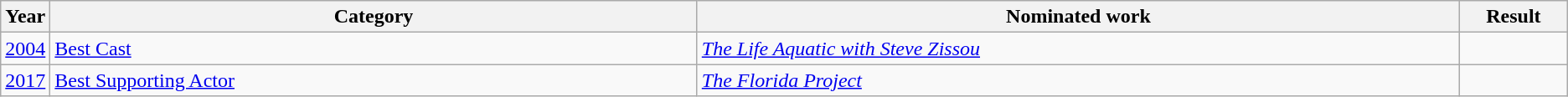<table class=wikitable>
<tr>
<th scope="col" style="width:1em;">Year</th>
<th scope="col" style="width:33em;">Category</th>
<th scope="col" style="width:39em;">Nominated work</th>
<th scope="col" style="width:5em;">Result</th>
</tr>
<tr>
<td><a href='#'>2004</a></td>
<td><a href='#'>Best Cast</a></td>
<td><em><a href='#'>The Life Aquatic with Steve Zissou</a></em></td>
<td></td>
</tr>
<tr>
<td><a href='#'>2017</a></td>
<td><a href='#'>Best Supporting Actor</a></td>
<td><em><a href='#'>The Florida Project</a></em></td>
<td></td>
</tr>
</table>
